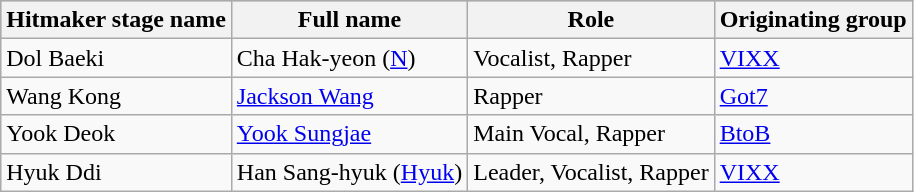<table class="wikitable">
<tr style="background:#B0C4DE;">
<th>Hitmaker stage name</th>
<th>Full name</th>
<th>Role</th>
<th>Originating group</th>
</tr>
<tr>
<td>Dol Baeki</td>
<td>Cha Hak-yeon (<a href='#'>N</a>)</td>
<td>Vocalist, Rapper</td>
<td><a href='#'>VIXX</a></td>
</tr>
<tr>
<td>Wang Kong</td>
<td><a href='#'>Jackson Wang</a></td>
<td>Rapper</td>
<td><a href='#'>Got7</a></td>
</tr>
<tr>
<td>Yook Deok</td>
<td><a href='#'>Yook Sungjae</a></td>
<td>Main Vocal, Rapper</td>
<td><a href='#'>BtoB</a></td>
</tr>
<tr>
<td>Hyuk Ddi</td>
<td>Han Sang-hyuk (<a href='#'>Hyuk</a>)</td>
<td>Leader, Vocalist, Rapper</td>
<td><a href='#'>VIXX</a></td>
</tr>
</table>
